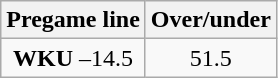<table class="wikitable">
<tr align="center">
<th style=>Pregame line</th>
<th style=>Over/under</th>
</tr>
<tr align="center">
<td><strong>WKU</strong> –14.5</td>
<td>51.5</td>
</tr>
</table>
